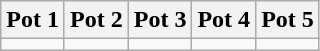<table class="wikitable">
<tr>
<th>Pot 1</th>
<th>Pot 2</th>
<th>Pot 3</th>
<th>Pot 4</th>
<th>Pot 5</th>
</tr>
<tr>
<td valign=top></td>
<td valign=top></td>
<td valign=top></td>
<td valign=top></td>
<td valign=top></td>
</tr>
</table>
